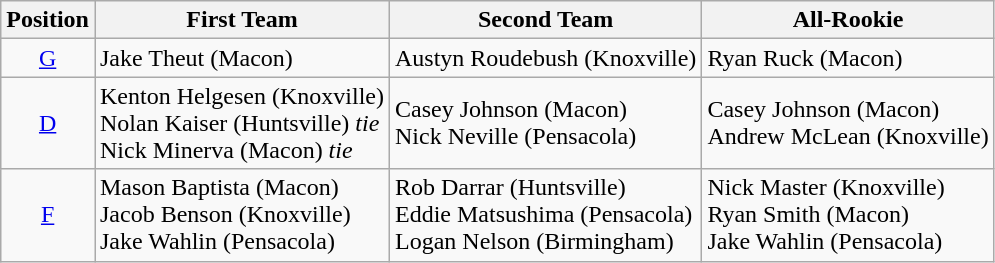<table class="wikitable">
<tr>
<th>Position</th>
<th>First Team</th>
<th>Second Team</th>
<th>All-Rookie</th>
</tr>
<tr>
<td align=center><a href='#'>G</a></td>
<td>Jake Theut (Macon)</td>
<td>Austyn Roudebush (Knoxville)</td>
<td>Ryan Ruck (Macon)</td>
</tr>
<tr>
<td align=center><a href='#'>D</a></td>
<td>Kenton Helgesen (Knoxville)<br>Nolan Kaiser (Huntsville) <em>tie</em><br>Nick Minerva (Macon) <em>tie</em></td>
<td>Casey Johnson (Macon)<br>Nick Neville (Pensacola)</td>
<td>Casey Johnson (Macon)<br>Andrew McLean (Knoxville)</td>
</tr>
<tr>
<td align=center><a href='#'>F</a></td>
<td>Mason Baptista (Macon)<br>Jacob Benson (Knoxville)<br>Jake Wahlin (Pensacola)</td>
<td>Rob Darrar (Huntsville)<br>Eddie Matsushima (Pensacola)<br>Logan Nelson (Birmingham)</td>
<td>Nick Master (Knoxville)<br>Ryan Smith (Macon)<br>Jake Wahlin (Pensacola)</td>
</tr>
</table>
